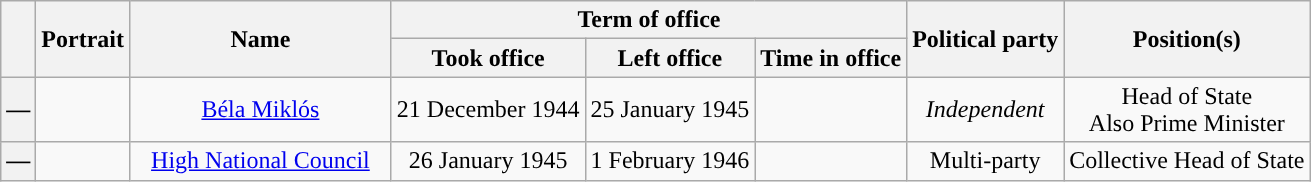<table class="wikitable" style="text-align:center;">
<tr>
<th rowspan=2></th>
<th rowspan=2>Portrait</th>
<th width=20% rowspan=2>Name<br></th>
<th colspan=3>Term of office</th>
<th rowspan=2>Political party</th>
<th rowspan=2>Position(s)</th>
</tr>
<tr>
<th>Took office</th>
<th>Left office</th>
<th>Time in office</th>
</tr>
<tr>
<th style="background:">—</th>
<td></td>
<td><a href='#'>Béla Miklós</a><br></td>
<td>21 December 1944</td>
<td>25 January 1945</td>
<td></td>
<td><em>Independent</em></td>
<td>Head of State<br>Also Prime Minister<br></td>
</tr>
<tr>
<th>—</th>
<td></td>
<td><a href='#'>High National Council</a></td>
<td>26 January 1945</td>
<td>1 February 1946</td>
<td></td>
<td>Multi-party</td>
<td>Collective Head of State<br></td>
</tr>
</table>
